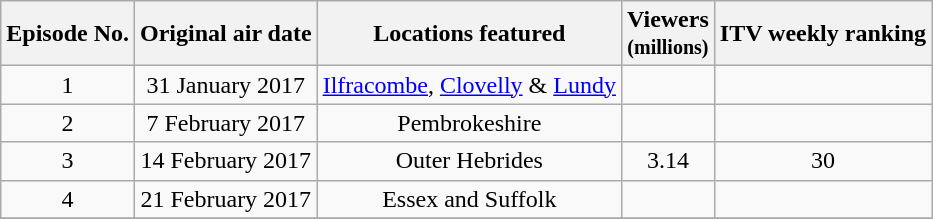<table class="wikitable" style="text-align:center;">
<tr>
<th>Episode No.</th>
<th>Original air date</th>
<th>Locations featured</th>
<th>Viewers<br><small>(millions)</small></th>
<th>ITV weekly ranking</th>
</tr>
<tr>
<td>1</td>
<td>31 January 2017</td>
<td><a href='#'>Ilfracombe</a>, <a href='#'>Clovelly</a> & <a href='#'>Lundy</a></td>
<td></td>
<td></td>
</tr>
<tr>
<td>2</td>
<td>7 February 2017</td>
<td>Pembrokeshire</td>
<td></td>
<td></td>
</tr>
<tr>
<td>3</td>
<td>14 February 2017</td>
<td>Outer Hebrides</td>
<td>3.14</td>
<td>30</td>
</tr>
<tr>
<td>4</td>
<td>21 February 2017</td>
<td>Essex and Suffolk</td>
<td></td>
<td></td>
</tr>
<tr>
</tr>
</table>
